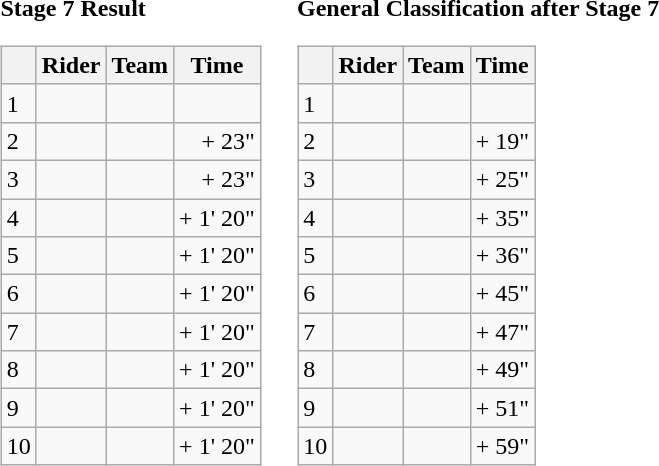<table>
<tr>
<td><strong>Stage 7 Result</strong><br><table class="wikitable">
<tr>
<th></th>
<th>Rider</th>
<th>Team</th>
<th>Time</th>
</tr>
<tr>
<td>1</td>
<td></td>
<td></td>
<td align="right"></td>
</tr>
<tr>
<td>2</td>
<td></td>
<td></td>
<td align="right">+ 23"</td>
</tr>
<tr>
<td>3</td>
<td></td>
<td></td>
<td align="right">+ 23"</td>
</tr>
<tr>
<td>4</td>
<td></td>
<td></td>
<td align="right">+ 1' 20"</td>
</tr>
<tr>
<td>5</td>
<td></td>
<td></td>
<td align="right">+ 1' 20"</td>
</tr>
<tr>
<td>6</td>
<td></td>
<td></td>
<td align="right">+ 1' 20"</td>
</tr>
<tr>
<td>7</td>
<td></td>
<td></td>
<td align="right">+ 1' 20"</td>
</tr>
<tr>
<td>8</td>
<td></td>
<td></td>
<td align="right">+ 1' 20"</td>
</tr>
<tr>
<td>9</td>
<td></td>
<td></td>
<td align="right">+ 1' 20"</td>
</tr>
<tr>
<td>10</td>
<td></td>
<td></td>
<td align="right">+ 1' 20"</td>
</tr>
</table>
</td>
<td></td>
<td><strong>General Classification after Stage 7</strong><br><table class="wikitable">
<tr>
<th></th>
<th>Rider</th>
<th>Team</th>
<th>Time</th>
</tr>
<tr>
<td>1</td>
<td> </td>
<td></td>
<td align="right"></td>
</tr>
<tr>
<td>2</td>
<td> </td>
<td></td>
<td align="right">+ 19"</td>
</tr>
<tr>
<td>3</td>
<td></td>
<td></td>
<td align="right">+ 25"</td>
</tr>
<tr>
<td>4</td>
<td></td>
<td></td>
<td align="right">+ 35"</td>
</tr>
<tr>
<td>5</td>
<td></td>
<td></td>
<td align="right">+ 36"</td>
</tr>
<tr>
<td>6</td>
<td></td>
<td></td>
<td align="right">+ 45"</td>
</tr>
<tr>
<td>7</td>
<td></td>
<td></td>
<td align="right">+ 47"</td>
</tr>
<tr>
<td>8</td>
<td></td>
<td></td>
<td align="right">+ 49"</td>
</tr>
<tr>
<td>9</td>
<td></td>
<td></td>
<td align="right">+ 51"</td>
</tr>
<tr>
<td>10</td>
<td></td>
<td></td>
<td align="right">+ 59"</td>
</tr>
</table>
</td>
</tr>
</table>
